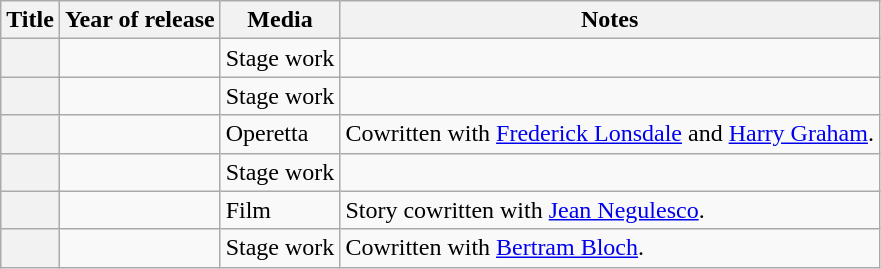<table class="wikitable plainrowheaders sortable" style="margin-right: 0;">
<tr>
<th scope="col">Title</th>
<th scope="col">Year of release</th>
<th scope="col">Media</th>
<th scope="col" class="unsortable">Notes</th>
</tr>
<tr>
<th scope="row"></th>
<td></td>
<td>Stage work</td>
<td></td>
</tr>
<tr>
<th scope="row"></th>
<td></td>
<td>Stage work</td>
<td></td>
</tr>
<tr>
<th scope="row"></th>
<td></td>
<td>Operetta</td>
<td>Cowritten with <a href='#'>Frederick Lonsdale</a> and <a href='#'>Harry Graham</a>.</td>
</tr>
<tr>
<th scope="row"></th>
<td></td>
<td>Stage work</td>
<td></td>
</tr>
<tr>
<th scope="row"></th>
<td></td>
<td>Film</td>
<td>Story cowritten with <a href='#'>Jean Negulesco</a>.</td>
</tr>
<tr>
<th scope="row"></th>
<td></td>
<td>Stage work</td>
<td>Cowritten with <a href='#'>Bertram Bloch</a>.</td>
</tr>
</table>
